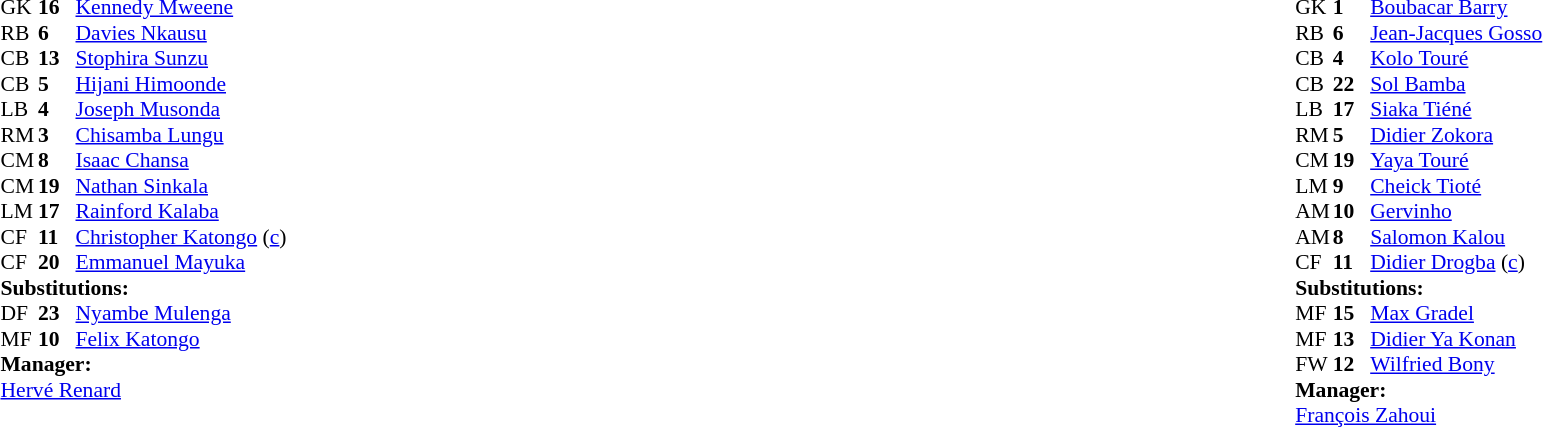<table width="100%">
<tr>
<td valign="top" width="50%"><br><table style="font-size: 90%" cellspacing="0" cellpadding="0">
<tr>
<th width="25"></th>
<th width="25"></th>
</tr>
<tr>
<td>GK</td>
<td><strong>16</strong></td>
<td><a href='#'>Kennedy Mweene</a></td>
</tr>
<tr>
<td>RB</td>
<td><strong>6</strong></td>
<td><a href='#'>Davies Nkausu</a></td>
</tr>
<tr>
<td>CB</td>
<td><strong>13</strong></td>
<td><a href='#'>Stophira Sunzu</a></td>
</tr>
<tr>
<td>CB</td>
<td><strong>5</strong></td>
<td><a href='#'>Hijani Himoonde</a></td>
</tr>
<tr>
<td>LB</td>
<td><strong>4</strong></td>
<td><a href='#'>Joseph Musonda</a></td>
<td></td>
<td></td>
</tr>
<tr>
<td>RM</td>
<td><strong>3</strong></td>
<td><a href='#'>Chisamba Lungu</a></td>
</tr>
<tr>
<td>CM</td>
<td><strong>8</strong></td>
<td><a href='#'>Isaac Chansa</a></td>
</tr>
<tr>
<td>CM</td>
<td><strong>19</strong></td>
<td><a href='#'>Nathan Sinkala</a></td>
</tr>
<tr>
<td>LM</td>
<td><strong>17</strong></td>
<td><a href='#'>Rainford Kalaba</a></td>
</tr>
<tr>
<td>CF</td>
<td><strong>11</strong></td>
<td><a href='#'>Christopher Katongo</a> (<a href='#'>c</a>)</td>
</tr>
<tr>
<td>CF</td>
<td><strong>20</strong></td>
<td><a href='#'>Emmanuel Mayuka</a></td>
</tr>
<tr>
<td colspan=3><strong>Substitutions:</strong></td>
</tr>
<tr>
<td>DF</td>
<td><strong>23</strong></td>
<td><a href='#'>Nyambe Mulenga</a></td>
<td></td>
<td></td>
<td></td>
</tr>
<tr>
<td>MF</td>
<td><strong>10</strong></td>
<td><a href='#'>Felix Katongo</a></td>
<td></td>
<td></td>
<td></td>
</tr>
<tr>
<td colspan=3><strong>Manager:</strong></td>
</tr>
<tr>
<td colspan=3> <a href='#'>Hervé Renard</a></td>
</tr>
</table>
</td>
<td valign="top"></td>
<td valign="top" width="50%"><br><table style="font-size: 90%" cellspacing="0" cellpadding="0" align="center">
<tr>
<th width=25></th>
<th width=25></th>
</tr>
<tr>
<td>GK</td>
<td><strong>1</strong></td>
<td><a href='#'>Boubacar Barry</a></td>
</tr>
<tr>
<td>RB</td>
<td><strong>6</strong></td>
<td><a href='#'>Jean-Jacques Gosso</a></td>
</tr>
<tr>
<td>CB</td>
<td><strong>4</strong></td>
<td><a href='#'>Kolo Touré</a></td>
</tr>
<tr>
<td>CB</td>
<td><strong>22</strong></td>
<td><a href='#'>Sol Bamba</a></td>
<td></td>
</tr>
<tr>
<td>LB</td>
<td><strong>17</strong></td>
<td><a href='#'>Siaka Tiéné</a></td>
</tr>
<tr>
<td>RM</td>
<td><strong>5</strong></td>
<td><a href='#'>Didier Zokora</a></td>
<td></td>
<td></td>
</tr>
<tr>
<td>CM</td>
<td><strong>19</strong></td>
<td><a href='#'>Yaya Touré</a></td>
<td></td>
<td></td>
</tr>
<tr>
<td>LM</td>
<td><strong>9</strong></td>
<td><a href='#'>Cheick Tioté</a></td>
<td></td>
</tr>
<tr>
<td>AM</td>
<td><strong>10</strong></td>
<td><a href='#'>Gervinho</a></td>
</tr>
<tr>
<td>AM</td>
<td><strong>8</strong></td>
<td><a href='#'>Salomon Kalou</a></td>
<td></td>
<td></td>
</tr>
<tr>
<td>CF</td>
<td><strong>11</strong></td>
<td><a href='#'>Didier Drogba</a> (<a href='#'>c</a>)</td>
</tr>
<tr>
<td colspan=3><strong>Substitutions:</strong></td>
</tr>
<tr>
<td>MF</td>
<td><strong>15</strong></td>
<td><a href='#'>Max Gradel</a></td>
<td></td>
<td></td>
</tr>
<tr>
<td>MF</td>
<td><strong>13</strong></td>
<td><a href='#'>Didier Ya Konan</a></td>
<td></td>
<td></td>
</tr>
<tr>
<td>FW</td>
<td><strong>12</strong></td>
<td><a href='#'>Wilfried Bony</a></td>
<td></td>
<td></td>
</tr>
<tr>
<td colspan=3><strong>Manager:</strong></td>
</tr>
<tr>
<td colspan=3><a href='#'>François Zahoui</a></td>
</tr>
</table>
</td>
</tr>
</table>
